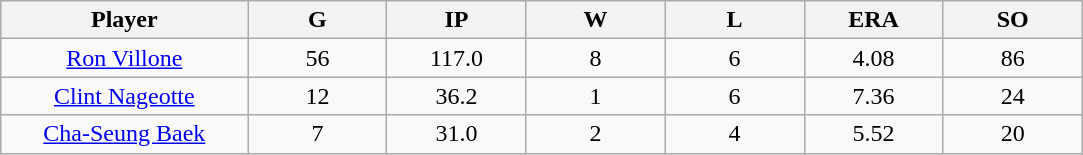<table class="wikitable sortable">
<tr>
<th bgcolor="#DDDDFF" width="16%">Player</th>
<th bgcolor="#DDDDFF" width="9%">G</th>
<th bgcolor="#DDDDFF" width="9%">IP</th>
<th bgcolor="#DDDDFF" width="9%">W</th>
<th bgcolor="#DDDDFF" width="9%">L</th>
<th bgcolor="#DDDDFF" width="9%">ERA</th>
<th bgcolor="#DDDDFF" width="9%">SO</th>
</tr>
<tr align=center>
<td><a href='#'>Ron Villone</a></td>
<td>56</td>
<td>117.0</td>
<td>8</td>
<td>6</td>
<td>4.08</td>
<td>86</td>
</tr>
<tr align=center>
<td><a href='#'>Clint Nageotte</a></td>
<td>12</td>
<td>36.2</td>
<td>1</td>
<td>6</td>
<td>7.36</td>
<td>24</td>
</tr>
<tr align=center>
<td><a href='#'>Cha-Seung Baek</a></td>
<td>7</td>
<td>31.0</td>
<td>2</td>
<td>4</td>
<td>5.52</td>
<td>20</td>
</tr>
</table>
